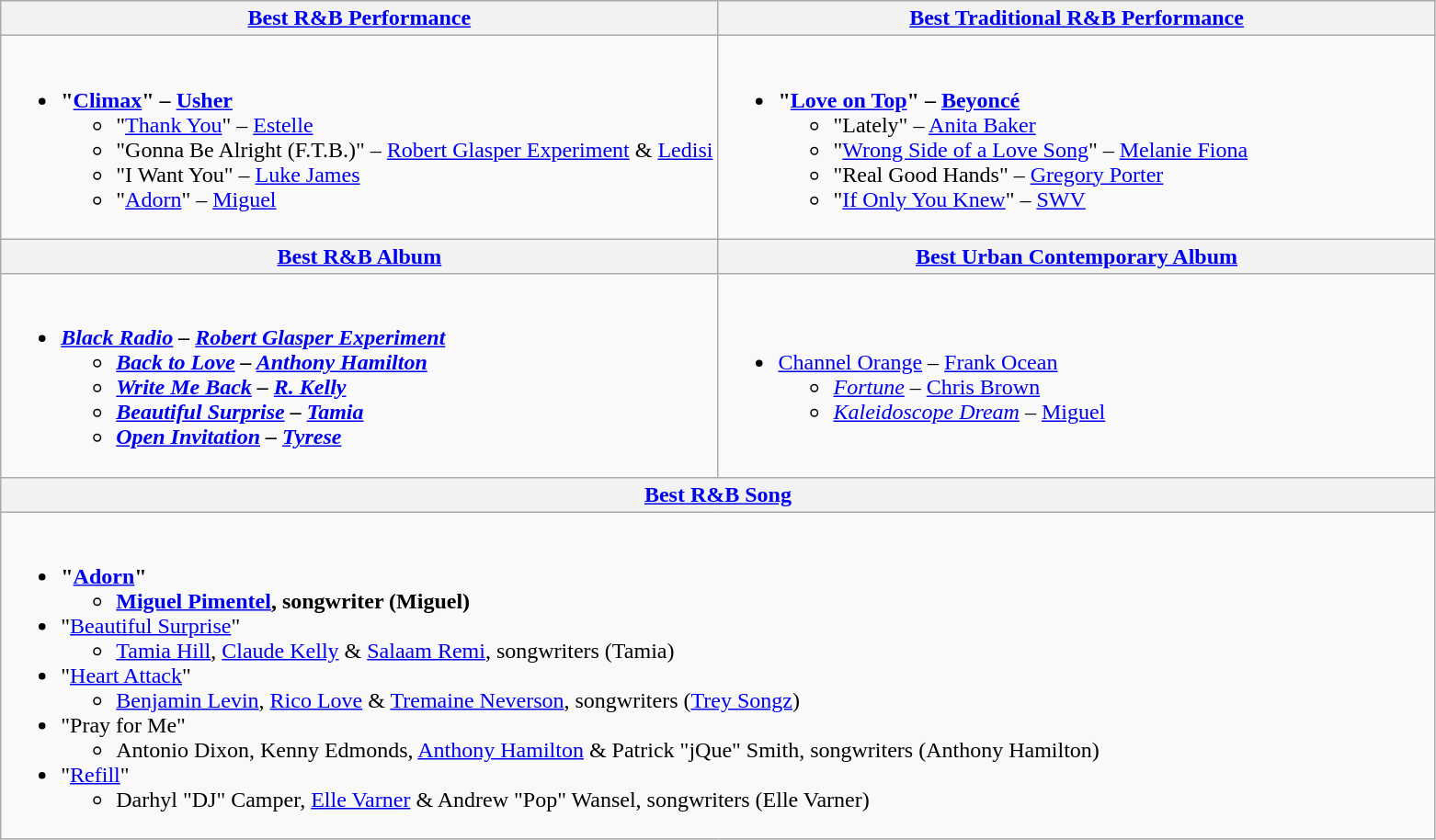<table class="wikitable">
<tr>
<th scope="col" style="width:50%"><a href='#'>Best R&B Performance</a></th>
<th scope="col" style="width:50%"><a href='#'>Best Traditional R&B Performance</a></th>
</tr>
<tr>
<td><br><ul><li><strong>"<a href='#'>Climax</a>" –</strong> <strong><a href='#'>Usher</a></strong><ul><li>"<a href='#'>Thank You</a>" – <a href='#'>Estelle</a></li><li>"Gonna Be Alright (F.T.B.)" – <a href='#'>Robert Glasper Experiment</a> & <a href='#'>Ledisi</a></li><li>"I Want You" – <a href='#'>Luke James</a></li><li>"<a href='#'>Adorn</a>" – <a href='#'>Miguel</a></li></ul></li></ul></td>
<td><br><ul><li><strong>"<a href='#'>Love on Top</a>" –</strong> <strong><a href='#'>Beyoncé</a></strong><ul><li>"Lately" – <a href='#'>Anita Baker</a></li><li>"<a href='#'>Wrong Side of a Love Song</a>" – <a href='#'>Melanie Fiona</a></li><li>"Real Good Hands" – <a href='#'>Gregory Porter</a></li><li>"<a href='#'>If Only You Knew</a>" – <a href='#'>SWV</a></li></ul></li></ul></td>
</tr>
<tr>
<th><a href='#'>Best R&B Album</a></th>
<th><a href='#'>Best Urban Contemporary Album</a></th>
</tr>
<tr>
<td><br><ul><li><strong><em><a href='#'>Black Radio</a><em> – <a href='#'>Robert Glasper Experiment</a><strong><ul><li></em><a href='#'>Back to Love</a><em> – <a href='#'>Anthony Hamilton</a></li><li></em><a href='#'>Write Me Back</a><em> – <a href='#'>R. Kelly</a></li><li></em><a href='#'>Beautiful Surprise</a><em> – <a href='#'>Tamia</a></li><li></em><a href='#'>Open Invitation</a><em> – <a href='#'>Tyrese</a></li></ul></li></ul></td>
<td><br><ul><li></em></strong><a href='#'>Channel Orange</a></em> – <a href='#'>Frank Ocean</a></strong><ul><li><em><a href='#'>Fortune</a></em> – <a href='#'>Chris Brown</a></li><li><em><a href='#'>Kaleidoscope Dream</a></em> – <a href='#'>Miguel</a></li></ul></li></ul></td>
</tr>
<tr>
<th colspan="2"><a href='#'>Best R&B Song</a></th>
</tr>
<tr>
<td colspan="2"><br><ul><li><strong>"<a href='#'>Adorn</a>"</strong><ul><li><strong><a href='#'>Miguel Pimentel</a>, songwriter (Miguel)</strong></li></ul></li><li>"<a href='#'>Beautiful Surprise</a>"<ul><li><a href='#'>Tamia Hill</a>, <a href='#'>Claude Kelly</a> & <a href='#'>Salaam Remi</a>, songwriters (Tamia)</li></ul></li><li>"<a href='#'>Heart Attack</a>"<ul><li><a href='#'>Benjamin Levin</a>, <a href='#'>Rico Love</a> & <a href='#'>Tremaine Neverson</a>, songwriters (<a href='#'>Trey Songz</a>)</li></ul></li><li>"Pray for Me"<ul><li>Antonio Dixon, Kenny Edmonds, <a href='#'>Anthony Hamilton</a> & Patrick "jQue" Smith, songwriters (Anthony Hamilton)</li></ul></li><li>"<a href='#'>Refill</a>"<ul><li>Darhyl "DJ" Camper, <a href='#'>Elle Varner</a> & Andrew "Pop" Wansel, songwriters (Elle Varner)</li></ul></li></ul></td>
</tr>
</table>
